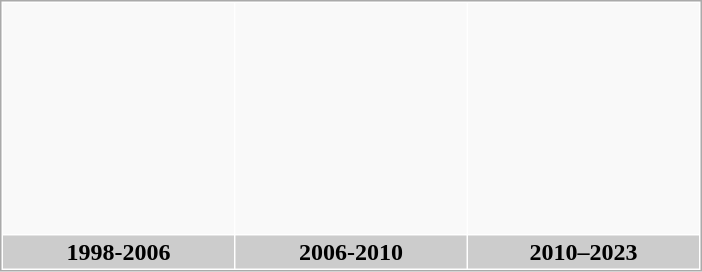<table border="0" cellpadding="2" cellspacing="1" style="border:1px solid #aaa">
<tr align=center>
<th height="150px" bgcolor="#F9F9F9"></th>
<th height="150px" bgcolor="#F9F9F9"></th>
<th height="150px" bgcolor="#F9F9F9"></th>
</tr>
<tr>
<th width="150px" colspan="1" bgcolor="#CCCCCC">1998-2006</th>
<th width="150px" colspan="1" bgcolor="#CCCCCC">2006-2010</th>
<th width="150px" colspan="1" bgcolor="#CCCCCC">2010–2023</th>
</tr>
</table>
